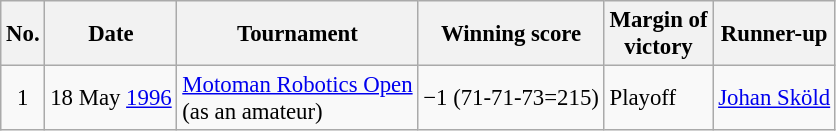<table class="wikitable" style="font-size:95%;">
<tr>
<th>No.</th>
<th>Date</th>
<th>Tournament</th>
<th>Winning score</th>
<th>Margin of<br>victory</th>
<th>Runner-up</th>
</tr>
<tr>
<td align=center>1</td>
<td align=right>18 May <a href='#'>1996</a></td>
<td><a href='#'>Motoman Robotics Open</a><br>(as an amateur)</td>
<td>−1 (71-71-73=215)</td>
<td>Playoff</td>
<td> <a href='#'>Johan Sköld</a></td>
</tr>
</table>
